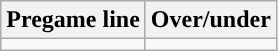<table class="wikitable">
<tr align="center">
<th>Pregame line</th>
<th>Over/under</th>
</tr>
<tr align="center">
<td></td>
<td></td>
</tr>
</table>
